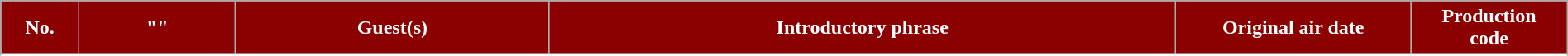<table class="wikitable plainrowheaders" style="width:100%; margin:auto;">
<tr>
<th style="background-color: #8B0000; color:#ffffff" width=5%><abbr>No.</abbr></th>
<th style="background-color: #8B0000; color:#ffffff" width=10%>"<a href='#'></a>"</th>
<th style="background-color: #8B0000; color:#ffffff" width=20%>Guest(s)</th>
<th style="background-color: #8B0000; color:#ffffff" width=40%>Introductory phrase</th>
<th style="background-color: #8B0000; color:#ffffff" width=15%>Original air date</th>
<th style="background-color: #8B0000; color:#ffffff" width=10%>Production <br> code</th>
</tr>
<tr>
</tr>
<tr>
</tr>
<tr>
</tr>
<tr>
</tr>
<tr>
</tr>
<tr>
</tr>
<tr>
</tr>
<tr>
</tr>
<tr>
</tr>
</table>
